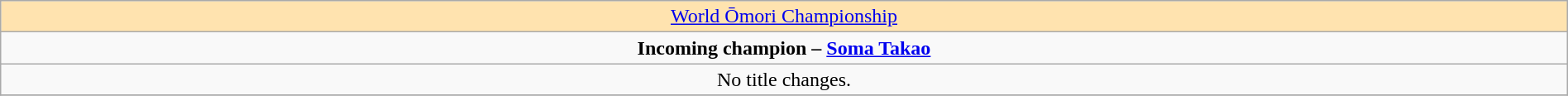<table class="wikitable" style="text-align:center; width:100%;">
<tr style="background:#ffe3af;">
<td colspan="5" style="text-align: center;"><a href='#'>World Ōmori Championship</a></td>
</tr>
<tr>
<td colspan="5" style="text-align: center;"><strong>Incoming champion – <a href='#'>Soma Takao</a></strong></td>
</tr>
<tr>
<td>No title changes.</td>
</tr>
<tr>
</tr>
</table>
